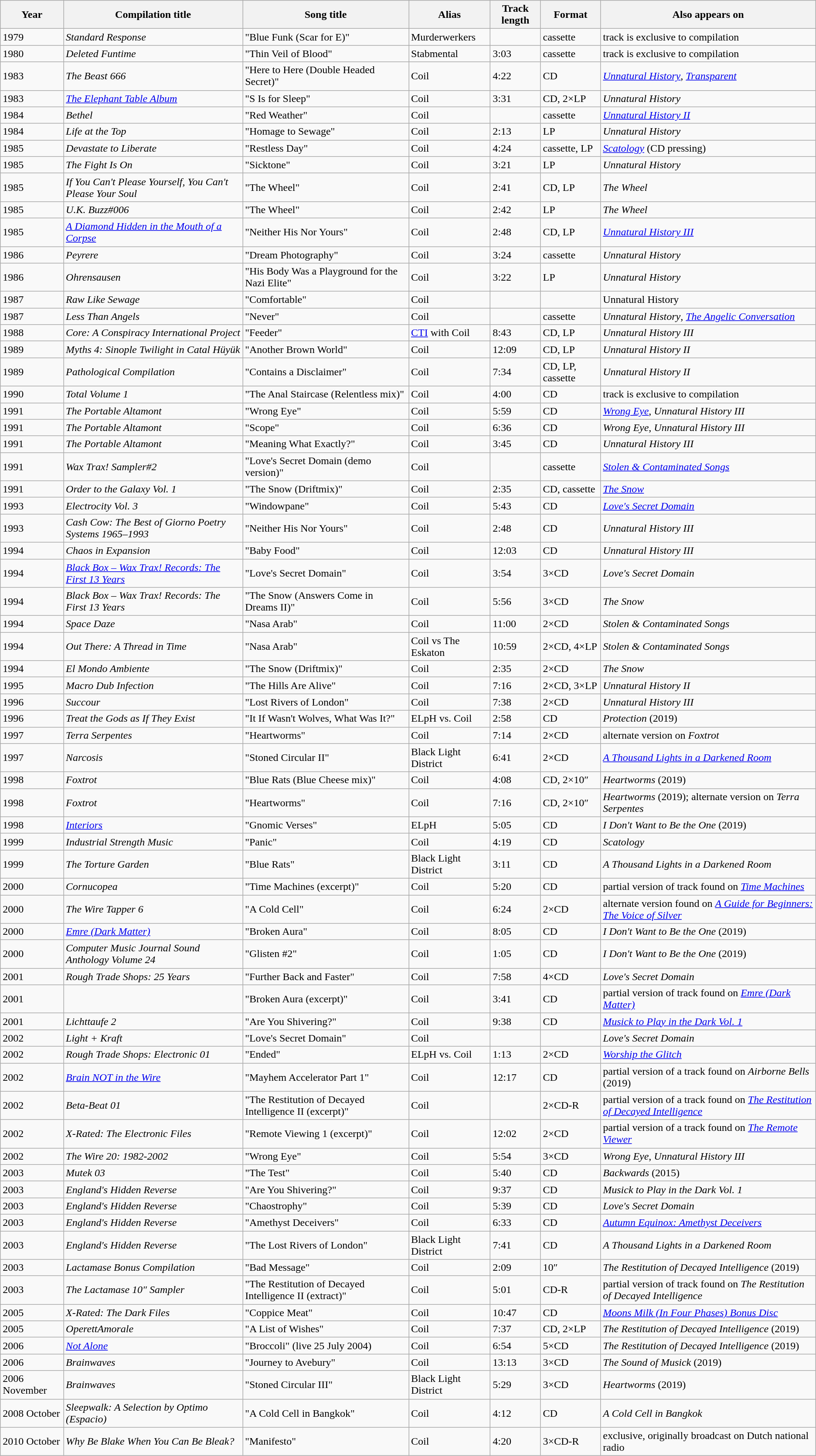<table class="wikitable">
<tr>
<th>Year</th>
<th>Compilation title</th>
<th>Song title</th>
<th>Alias</th>
<th>Track length</th>
<th>Format</th>
<th>Also appears on</th>
</tr>
<tr>
<td>1979</td>
<td><em>Standard Response</em></td>
<td>"Blue Funk (Scar for E)"</td>
<td>Murderwerkers</td>
<td></td>
<td>cassette</td>
<td>track is exclusive to compilation</td>
</tr>
<tr>
<td>1980</td>
<td><em>Deleted Funtime</em></td>
<td>"Thin Veil of Blood"</td>
<td>Stabmental</td>
<td>3:03</td>
<td>cassette</td>
<td>track is exclusive to compilation</td>
</tr>
<tr>
<td>1983</td>
<td><em>The Beast 666</em></td>
<td>"Here to Here (Double Headed Secret)"</td>
<td>Coil</td>
<td>4:22</td>
<td>CD</td>
<td><em><a href='#'>Unnatural History</a></em>, <em><a href='#'>Transparent</a></em></td>
</tr>
<tr>
<td>1983</td>
<td><em><a href='#'>The Elephant Table Album</a></em></td>
<td>"S Is for Sleep"</td>
<td>Coil</td>
<td>3:31</td>
<td>CD, 2×LP</td>
<td><em>Unnatural History</em></td>
</tr>
<tr>
<td>1984</td>
<td><em>Bethel</em></td>
<td>"Red Weather"</td>
<td>Coil</td>
<td></td>
<td>cassette</td>
<td><em><a href='#'>Unnatural History II</a></em></td>
</tr>
<tr>
<td>1984</td>
<td><em>Life at the Top</em></td>
<td>"Homage to Sewage"</td>
<td>Coil</td>
<td>2:13</td>
<td>LP</td>
<td><em>Unnatural History</em></td>
</tr>
<tr>
<td>1985</td>
<td><em>Devastate to Liberate</em></td>
<td>"Restless Day"</td>
<td>Coil</td>
<td>4:24</td>
<td>cassette, LP</td>
<td><em><a href='#'>Scatology</a></em> (CD pressing)</td>
</tr>
<tr>
<td>1985</td>
<td><em>The Fight Is On</em></td>
<td>"Sicktone"</td>
<td>Coil</td>
<td>3:21</td>
<td>LP</td>
<td><em>Unnatural History</em></td>
</tr>
<tr>
<td>1985</td>
<td><em>If You Can't Please Yourself, You Can't Please Your Soul</em></td>
<td>"The Wheel"</td>
<td>Coil</td>
<td>2:41</td>
<td>CD, LP</td>
<td><em>The Wheel</em></td>
</tr>
<tr>
<td>1985</td>
<td><em>U.K. Buzz#006</em></td>
<td>"The Wheel"</td>
<td>Coil</td>
<td>2:42</td>
<td>LP</td>
<td><em>The Wheel</em></td>
</tr>
<tr>
<td>1985</td>
<td><em><a href='#'>A Diamond Hidden in the Mouth of a Corpse</a></em></td>
<td>"Neither His Nor Yours"</td>
<td>Coil</td>
<td>2:48</td>
<td>CD, LP</td>
<td><em><a href='#'>Unnatural History III</a></em></td>
</tr>
<tr>
<td>1986</td>
<td><em>Peyrere</em></td>
<td>"Dream Photography"</td>
<td>Coil</td>
<td>3:24</td>
<td>cassette</td>
<td><em>Unnatural History</em></td>
</tr>
<tr>
<td>1986</td>
<td><em>Ohrensausen</em></td>
<td>"His Body Was a Playground for the Nazi Elite"</td>
<td>Coil</td>
<td>3:22</td>
<td>LP</td>
<td><em>Unnatural History</em></td>
</tr>
<tr>
<td>1987</td>
<td><em>Raw Like Sewage</em></td>
<td>"Comfortable"</td>
<td>Coil</td>
<td></td>
<td></td>
<td>Unnatural History</td>
</tr>
<tr>
<td>1987</td>
<td><em>Less Than Angels</em></td>
<td>"Never"</td>
<td>Coil</td>
<td></td>
<td>cassette</td>
<td><em>Unnatural History</em>, <em><a href='#'>The Angelic Conversation</a></em></td>
</tr>
<tr>
<td>1988</td>
<td><em>Core: A Conspiracy International Project</em></td>
<td>"Feeder"</td>
<td><a href='#'>CTI</a> with Coil</td>
<td>8:43</td>
<td>CD, LP</td>
<td><em>Unnatural History III</em></td>
</tr>
<tr>
<td>1989</td>
<td><em>Myths 4: Sinople Twilight in Catal Hüyük</em></td>
<td>"Another Brown World"</td>
<td>Coil</td>
<td>12:09</td>
<td>CD, LP</td>
<td><em>Unnatural History II</em></td>
</tr>
<tr>
<td>1989</td>
<td><em>Pathological Compilation</em></td>
<td>"Contains a Disclaimer"</td>
<td>Coil</td>
<td>7:34</td>
<td>CD, LP, cassette</td>
<td><em>Unnatural History II</em></td>
</tr>
<tr>
<td>1990</td>
<td><em>Total Volume 1</em></td>
<td>"The Anal Staircase (Relentless mix)"</td>
<td>Coil</td>
<td>4:00</td>
<td>CD</td>
<td>track is exclusive to compilation</td>
</tr>
<tr>
<td>1991</td>
<td><em>The Portable Altamont</em></td>
<td>"Wrong Eye"</td>
<td>Coil</td>
<td>5:59</td>
<td>CD</td>
<td><em><a href='#'>Wrong Eye</a></em>, <em>Unnatural History III</em></td>
</tr>
<tr>
<td>1991</td>
<td><em>The Portable Altamont</em></td>
<td>"Scope"</td>
<td>Coil</td>
<td>6:36</td>
<td>CD</td>
<td><em>Wrong Eye</em>, <em>Unnatural History III</em></td>
</tr>
<tr>
<td>1991</td>
<td><em>The Portable Altamont</em></td>
<td>"Meaning What Exactly?"</td>
<td>Coil</td>
<td>3:45</td>
<td>CD</td>
<td><em>Unnatural History III</em></td>
</tr>
<tr>
<td>1991</td>
<td><em>Wax Trax! Sampler#2</em></td>
<td>"Love's Secret Domain (demo version)"</td>
<td>Coil</td>
<td></td>
<td>cassette</td>
<td><em><a href='#'>Stolen & Contaminated Songs</a></em></td>
</tr>
<tr>
<td>1991</td>
<td><em>Order to the Galaxy Vol. 1</em></td>
<td>"The Snow (Driftmix)"</td>
<td>Coil</td>
<td>2:35</td>
<td>CD, cassette</td>
<td><em><a href='#'>The Snow</a></em></td>
</tr>
<tr>
<td>1993</td>
<td><em>Electrocity Vol. 3</em></td>
<td>"Windowpane"</td>
<td>Coil</td>
<td>5:43</td>
<td>CD</td>
<td><em><a href='#'>Love's Secret Domain</a></em></td>
</tr>
<tr>
<td>1993</td>
<td><em>Cash Cow: The Best of Giorno Poetry Systems 1965–1993</em></td>
<td>"Neither His Nor Yours"</td>
<td>Coil</td>
<td>2:48</td>
<td>CD</td>
<td><em>Unnatural History III</em></td>
</tr>
<tr>
<td>1994</td>
<td><em>Chaos in Expansion</em></td>
<td>"Baby Food"</td>
<td>Coil</td>
<td>12:03</td>
<td>CD</td>
<td><em>Unnatural History III</em></td>
</tr>
<tr>
<td>1994</td>
<td><em><a href='#'>Black Box – Wax Trax! Records: The First 13 Years</a></em></td>
<td>"Love's Secret Domain"</td>
<td>Coil</td>
<td>3:54</td>
<td>3×CD</td>
<td><em>Love's Secret Domain</em></td>
</tr>
<tr>
<td>1994</td>
<td><em>Black Box – Wax Trax! Records: The First 13 Years</em></td>
<td>"The Snow (Answers Come in Dreams II)"</td>
<td>Coil</td>
<td>5:56</td>
<td>3×CD</td>
<td><em>The Snow</em></td>
</tr>
<tr>
<td>1994</td>
<td><em>Space Daze</em></td>
<td>"Nasa Arab"</td>
<td>Coil</td>
<td>11:00</td>
<td>2×CD</td>
<td><em>Stolen & Contaminated Songs</em></td>
</tr>
<tr>
<td>1994</td>
<td><em>Out There: A Thread in Time</em></td>
<td>"Nasa Arab"</td>
<td>Coil vs The Eskaton</td>
<td>10:59</td>
<td>2×CD, 4×LP</td>
<td><em>Stolen & Contaminated Songs</em></td>
</tr>
<tr>
<td>1994</td>
<td><em>El Mondo Ambiente</em></td>
<td>"The Snow (Driftmix)"</td>
<td>Coil</td>
<td>2:35</td>
<td>2×CD</td>
<td><em>The Snow</em></td>
</tr>
<tr>
<td>1995</td>
<td><em>Macro Dub Infection</em></td>
<td>"The Hills Are Alive"</td>
<td>Coil</td>
<td>7:16</td>
<td>2×CD, 3×LP</td>
<td><em>Unnatural History II</em></td>
</tr>
<tr>
<td>1996</td>
<td><em>Succour</em></td>
<td>"Lost Rivers of London"</td>
<td>Coil</td>
<td>7:38</td>
<td>2×CD</td>
<td><em>Unnatural History III</em></td>
</tr>
<tr>
<td>1996</td>
<td><em>Treat the Gods as If They Exist</em></td>
<td>"It If Wasn't Wolves, What Was It?"</td>
<td>ELpH vs. Coil</td>
<td>2:58</td>
<td>CD</td>
<td><em>Protection</em> (2019)</td>
</tr>
<tr>
<td>1997</td>
<td><em>Terra Serpentes</em></td>
<td>"Heartworms"</td>
<td>Coil</td>
<td>7:14</td>
<td>2×CD</td>
<td>alternate version on <em>Foxtrot</em></td>
</tr>
<tr>
<td>1997</td>
<td><em>Narcosis</em></td>
<td>"Stoned Circular II"</td>
<td>Black Light District</td>
<td>6:41</td>
<td>2×CD</td>
<td><em><a href='#'>A Thousand Lights in a Darkened Room</a></em></td>
</tr>
<tr>
<td>1998</td>
<td><em>Foxtrot</em></td>
<td>"Blue Rats (Blue Cheese mix)"</td>
<td>Coil</td>
<td>4:08</td>
<td>CD, 2×10″</td>
<td><em>Heartworms</em> (2019)</td>
</tr>
<tr>
<td>1998</td>
<td><em>Foxtrot</em></td>
<td>"Heartworms"</td>
<td>Coil</td>
<td>7:16</td>
<td>CD, 2×10″</td>
<td><em>Heartworms</em> (2019); alternate version on <em>Terra Serpentes</em></td>
</tr>
<tr>
<td>1998</td>
<td><em><a href='#'>Interiors</a></em></td>
<td>"Gnomic Verses"</td>
<td>ELpH</td>
<td>5:05</td>
<td>CD</td>
<td><em>I Don't Want to Be the One</em> (2019)</td>
</tr>
<tr>
<td>1999</td>
<td><em>Industrial Strength Music</em></td>
<td>"Panic"</td>
<td>Coil</td>
<td>4:19</td>
<td>CD</td>
<td><em>Scatology</em></td>
</tr>
<tr>
<td>1999</td>
<td><em>The Torture Garden</em></td>
<td>"Blue Rats"</td>
<td>Black Light District</td>
<td>3:11</td>
<td>CD</td>
<td><em>A Thousand Lights in a Darkened Room</em></td>
</tr>
<tr>
<td>2000</td>
<td><em>Cornucopea</em></td>
<td>"Time Machines (excerpt)"</td>
<td>Coil</td>
<td>5:20</td>
<td>CD</td>
<td>partial version of track found on <em><a href='#'>Time Machines</a></em></td>
</tr>
<tr>
<td>2000</td>
<td><em>The Wire Tapper 6</em></td>
<td>"A Cold Cell"</td>
<td>Coil</td>
<td>6:24</td>
<td>2×CD</td>
<td>alternate version found on <em><a href='#'>A Guide for Beginners: The Voice of Silver</a></em></td>
</tr>
<tr>
<td>2000</td>
<td><em><a href='#'>Emre (Dark Matter)</a></em></td>
<td>"Broken Aura"</td>
<td>Coil</td>
<td>8:05</td>
<td>CD</td>
<td><em>I Don't Want to Be the One</em> (2019)</td>
</tr>
<tr>
<td>2000</td>
<td><em>Computer Music Journal Sound Anthology Volume 24</em></td>
<td>"Glisten #2"</td>
<td>Coil</td>
<td>1:05</td>
<td>CD</td>
<td><em>I Don't Want to Be the One</em> (2019)</td>
</tr>
<tr>
<td>2001</td>
<td><em>Rough Trade Shops: 25 Years</em></td>
<td>"Further Back and Faster"</td>
<td>Coil</td>
<td>7:58</td>
<td>4×CD</td>
<td><em>Love's Secret Domain</em></td>
</tr>
<tr>
<td>2001</td>
<td></td>
<td>"Broken Aura (excerpt)"</td>
<td>Coil</td>
<td>3:41</td>
<td>CD</td>
<td>partial version of track found on <em><a href='#'>Emre (Dark Matter)</a></em></td>
</tr>
<tr>
<td>2001</td>
<td><em>Lichttaufe 2</em></td>
<td>"Are You Shivering?"</td>
<td>Coil</td>
<td>9:38</td>
<td>CD</td>
<td><em><a href='#'>Musick to Play in the Dark Vol. 1</a></em></td>
</tr>
<tr>
<td>2002</td>
<td><em>Light + Kraft</em></td>
<td>"Love's Secret Domain"</td>
<td>Coil</td>
<td></td>
<td></td>
<td><em>Love's Secret Domain</em></td>
</tr>
<tr>
<td>2002</td>
<td><em>Rough Trade Shops: Electronic 01</em></td>
<td>"Ended"</td>
<td>ELpH vs. Coil</td>
<td>1:13</td>
<td>2×CD</td>
<td><em><a href='#'>Worship the Glitch</a></em></td>
</tr>
<tr>
<td>2002</td>
<td><em><a href='#'>Brain NOT in the Wire</a></em></td>
<td>"Mayhem Accelerator Part 1"</td>
<td>Coil</td>
<td>12:17</td>
<td>CD</td>
<td>partial version of a track found on <em>Airborne Bells</em> (2019)</td>
</tr>
<tr>
<td>2002</td>
<td><em>Beta-Beat 01</em></td>
<td>"The Restitution of Decayed Intelligence II (excerpt)"</td>
<td>Coil</td>
<td></td>
<td>2×CD-R</td>
<td>partial version of a track found on <em><a href='#'>The Restitution of Decayed Intelligence</a></em></td>
</tr>
<tr>
<td>2002</td>
<td><em>X-Rated: The Electronic Files</em></td>
<td>"Remote Viewing 1 (excerpt)"</td>
<td>Coil</td>
<td>12:02</td>
<td>2×CD</td>
<td>partial version of a track found on <em><a href='#'>The Remote Viewer</a></em></td>
</tr>
<tr>
<td>2002</td>
<td><em>The Wire 20: 1982-2002</em></td>
<td>"Wrong Eye"</td>
<td>Coil</td>
<td>5:54</td>
<td>3×CD</td>
<td><em>Wrong Eye</em>, <em>Unnatural History III</em></td>
</tr>
<tr>
<td>2003</td>
<td><em>Mutek 03</em></td>
<td>"The Test"</td>
<td>Coil</td>
<td>5:40</td>
<td>CD</td>
<td><em>Backwards</em> (2015)</td>
</tr>
<tr>
<td>2003</td>
<td><em>England's Hidden Reverse</em></td>
<td>"Are You Shivering?"</td>
<td>Coil</td>
<td>9:37</td>
<td>CD</td>
<td><em>Musick to Play in the Dark Vol. 1</em></td>
</tr>
<tr>
<td>2003</td>
<td><em>England's Hidden Reverse</em></td>
<td>"Chaostrophy"</td>
<td>Coil</td>
<td>5:39</td>
<td>CD</td>
<td><em>Love's Secret Domain</em></td>
</tr>
<tr>
<td>2003</td>
<td><em>England's Hidden Reverse</em></td>
<td>"Amethyst Deceivers"</td>
<td>Coil</td>
<td>6:33</td>
<td>CD</td>
<td><em><a href='#'>Autumn Equinox: Amethyst Deceivers</a></em></td>
</tr>
<tr>
<td>2003</td>
<td><em>England's Hidden Reverse</em></td>
<td>"The Lost Rivers of London"</td>
<td>Black Light District</td>
<td>7:41</td>
<td>CD</td>
<td><em>A Thousand Lights in a Darkened Room</em></td>
</tr>
<tr>
<td>2003</td>
<td><em>Lactamase Bonus Compilation</em></td>
<td>"Bad Message"</td>
<td>Coil</td>
<td>2:09</td>
<td>10″</td>
<td><em>The Restitution of Decayed Intelligence</em> (2019)</td>
</tr>
<tr>
<td>2003</td>
<td><em>The Lactamase 10″ Sampler</em></td>
<td>"The Restitution of Decayed Intelligence II (extract)"</td>
<td>Coil</td>
<td>5:01</td>
<td>CD-R</td>
<td>partial version of track found on <em>The Restitution of Decayed Intelligence</em></td>
</tr>
<tr>
<td>2005</td>
<td><em>X-Rated: The Dark Files</em></td>
<td>"Coppice Meat"</td>
<td>Coil</td>
<td>10:47</td>
<td>CD</td>
<td><em><a href='#'>Moons Milk (In Four Phases) Bonus Disc</a></em></td>
</tr>
<tr>
<td>2005</td>
<td><em>OperettAmorale</em></td>
<td>"A List of Wishes"</td>
<td>Coil</td>
<td>7:37</td>
<td>CD, 2×LP</td>
<td><em>The Restitution of Decayed Intelligence</em> (2019)</td>
</tr>
<tr>
<td>2006</td>
<td><em><a href='#'>Not Alone</a></em></td>
<td>"Broccoli" (live 25 July 2004)</td>
<td>Coil</td>
<td>6:54</td>
<td>5×CD</td>
<td><em>The Restitution of Decayed Intelligence</em> (2019)</td>
</tr>
<tr>
<td>2006</td>
<td><em>Brainwaves</em></td>
<td>"Journey to Avebury"</td>
<td>Coil</td>
<td>13:13</td>
<td>3×CD</td>
<td><em>The Sound of Musick</em> (2019)</td>
</tr>
<tr>
<td>2006 November</td>
<td><em>Brainwaves</em></td>
<td>"Stoned Circular III"</td>
<td>Black Light District</td>
<td>5:29</td>
<td>3×CD</td>
<td><em>Heartworms</em> (2019)</td>
</tr>
<tr>
<td>2008 October</td>
<td><em>Sleepwalk: A Selection by Optimo (Espacio)</em></td>
<td>"A Cold Cell in Bangkok"</td>
<td>Coil</td>
<td>4:12</td>
<td>CD</td>
<td><em>A Cold Cell in Bangkok</em></td>
</tr>
<tr>
<td>2010 October</td>
<td><em>Why Be Blake When You Can Be Bleak?</em></td>
<td>"Manifesto"</td>
<td>Coil</td>
<td>4:20</td>
<td>3×CD-R</td>
<td>exclusive, originally broadcast on Dutch national radio</td>
</tr>
</table>
